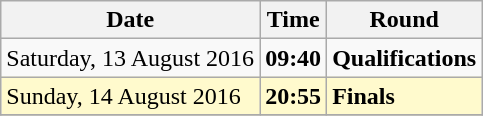<table class="wikitable">
<tr>
<th>Date</th>
<th>Time</th>
<th>Round</th>
</tr>
<tr>
<td>Saturday, 13 August 2016</td>
<td><strong>09:40</strong></td>
<td><strong>Qualifications</strong></td>
</tr>
<tr>
<td style=background:lemonchiffon>Sunday, 14 August 2016</td>
<td style=background:lemonchiffon><strong>20:55</strong></td>
<td style=background:lemonchiffon><strong>Finals</strong></td>
</tr>
<tr>
</tr>
</table>
